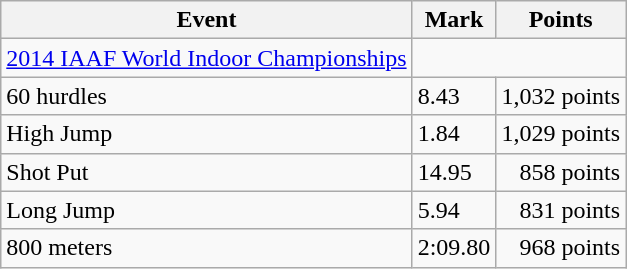<table class="wikitable" |>
<tr>
<th>Event</th>
<th>Mark</th>
<th>Points</th>
</tr>
<tr>
<td><a href='#'>2014 IAAF World Indoor Championships</a></td>
</tr>
<tr>
<td>60 hurdles</td>
<td>8.43</td>
<td align=right>1,032 points</td>
</tr>
<tr>
<td>High Jump</td>
<td>1.84</td>
<td align=right>1,029 points</td>
</tr>
<tr>
<td>Shot Put</td>
<td>14.95</td>
<td align=right>858 points</td>
</tr>
<tr>
<td>Long Jump</td>
<td>5.94</td>
<td align=right>831 points</td>
</tr>
<tr>
<td>800 meters</td>
<td>2:09.80</td>
<td align=right>968 points</td>
</tr>
</table>
